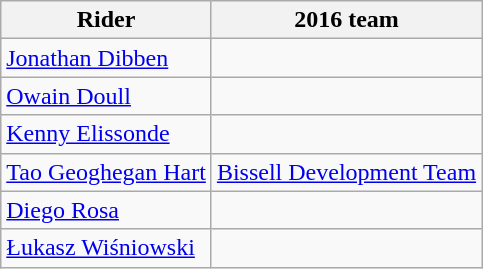<table class="wikitable">
<tr>
<th>Rider</th>
<th>2016 team</th>
</tr>
<tr>
<td><a href='#'>Jonathan Dibben</a></td>
<td></td>
</tr>
<tr>
<td><a href='#'>Owain Doull</a></td>
<td></td>
</tr>
<tr>
<td><a href='#'>Kenny Elissonde</a></td>
<td></td>
</tr>
<tr>
<td><a href='#'>Tao Geoghegan Hart</a></td>
<td><a href='#'>Bissell Development Team</a></td>
</tr>
<tr>
<td><a href='#'>Diego Rosa</a></td>
<td></td>
</tr>
<tr>
<td><a href='#'>Łukasz Wiśniowski</a></td>
<td></td>
</tr>
</table>
